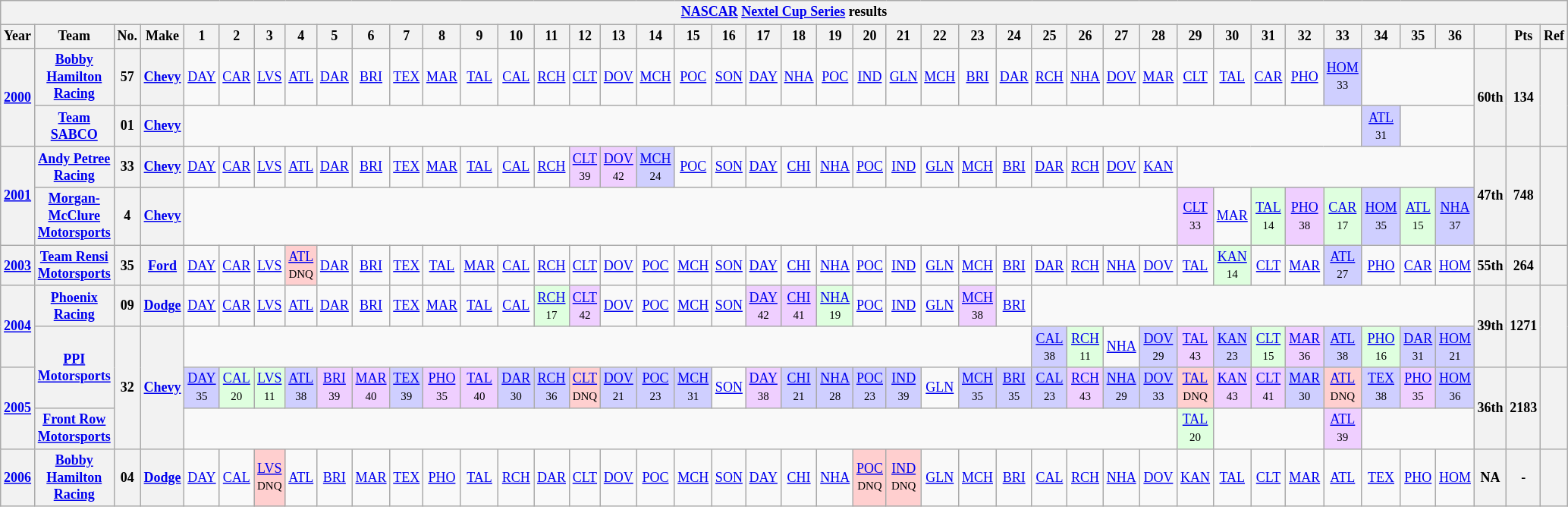<table class="wikitable" style="text-align:center; font-size:75%">
<tr>
<th colspan=45><a href='#'>NASCAR</a> <a href='#'>Nextel Cup Series</a> results</th>
</tr>
<tr>
<th>Year</th>
<th>Team</th>
<th>No.</th>
<th>Make</th>
<th>1</th>
<th>2</th>
<th>3</th>
<th>4</th>
<th>5</th>
<th>6</th>
<th>7</th>
<th>8</th>
<th>9</th>
<th>10</th>
<th>11</th>
<th>12</th>
<th>13</th>
<th>14</th>
<th>15</th>
<th>16</th>
<th>17</th>
<th>18</th>
<th>19</th>
<th>20</th>
<th>21</th>
<th>22</th>
<th>23</th>
<th>24</th>
<th>25</th>
<th>26</th>
<th>27</th>
<th>28</th>
<th>29</th>
<th>30</th>
<th>31</th>
<th>32</th>
<th>33</th>
<th>34</th>
<th>35</th>
<th>36</th>
<th></th>
<th>Pts</th>
<th>Ref</th>
</tr>
<tr>
<th rowspan=2><a href='#'>2000</a></th>
<th><a href='#'>Bobby Hamilton Racing</a></th>
<th>57</th>
<th><a href='#'>Chevy</a></th>
<td><a href='#'>DAY</a></td>
<td><a href='#'>CAR</a></td>
<td><a href='#'>LVS</a></td>
<td><a href='#'>ATL</a></td>
<td><a href='#'>DAR</a></td>
<td><a href='#'>BRI</a></td>
<td><a href='#'>TEX</a></td>
<td><a href='#'>MAR</a></td>
<td><a href='#'>TAL</a></td>
<td><a href='#'>CAL</a></td>
<td><a href='#'>RCH</a></td>
<td><a href='#'>CLT</a></td>
<td><a href='#'>DOV</a></td>
<td><a href='#'>MCH</a></td>
<td><a href='#'>POC</a></td>
<td><a href='#'>SON</a></td>
<td><a href='#'>DAY</a></td>
<td><a href='#'>NHA</a></td>
<td><a href='#'>POC</a></td>
<td><a href='#'>IND</a></td>
<td><a href='#'>GLN</a></td>
<td><a href='#'>MCH</a></td>
<td><a href='#'>BRI</a></td>
<td><a href='#'>DAR</a></td>
<td><a href='#'>RCH</a></td>
<td><a href='#'>NHA</a></td>
<td><a href='#'>DOV</a></td>
<td><a href='#'>MAR</a></td>
<td><a href='#'>CLT</a></td>
<td><a href='#'>TAL</a></td>
<td><a href='#'>CAR</a></td>
<td><a href='#'>PHO</a></td>
<td style="background:#CFCFFF;"><a href='#'>HOM</a><br><small>33</small></td>
<td colspan=3></td>
<th rowspan=2>60th</th>
<th rowspan=2>134</th>
<th rowspan=2></th>
</tr>
<tr>
<th><a href='#'>Team SABCO</a></th>
<th>01</th>
<th><a href='#'>Chevy</a></th>
<td colspan=33></td>
<td style="background:#CFCFFF;"><a href='#'>ATL</a><br><small>31</small></td>
<td colspan=2></td>
</tr>
<tr>
<th rowspan=2><a href='#'>2001</a></th>
<th><a href='#'>Andy Petree Racing</a></th>
<th>33</th>
<th><a href='#'>Chevy</a></th>
<td><a href='#'>DAY</a></td>
<td><a href='#'>CAR</a></td>
<td><a href='#'>LVS</a></td>
<td><a href='#'>ATL</a></td>
<td><a href='#'>DAR</a></td>
<td><a href='#'>BRI</a></td>
<td><a href='#'>TEX</a></td>
<td><a href='#'>MAR</a></td>
<td><a href='#'>TAL</a></td>
<td><a href='#'>CAL</a></td>
<td><a href='#'>RCH</a></td>
<td style="background:#EFCFFF;"><a href='#'>CLT</a><br><small>39</small></td>
<td style="background:#EFCFFF;"><a href='#'>DOV</a><br><small>42</small></td>
<td style="background:#CFCFFF;"><a href='#'>MCH</a><br><small>24</small></td>
<td><a href='#'>POC</a></td>
<td><a href='#'>SON</a></td>
<td><a href='#'>DAY</a></td>
<td><a href='#'>CHI</a></td>
<td><a href='#'>NHA</a></td>
<td><a href='#'>POC</a></td>
<td><a href='#'>IND</a></td>
<td><a href='#'>GLN</a></td>
<td><a href='#'>MCH</a></td>
<td><a href='#'>BRI</a></td>
<td><a href='#'>DAR</a></td>
<td><a href='#'>RCH</a></td>
<td><a href='#'>DOV</a></td>
<td><a href='#'>KAN</a></td>
<td colspan=8></td>
<th rowspan=2>47th</th>
<th rowspan=2>748</th>
<th rowspan=2></th>
</tr>
<tr>
<th><a href='#'>Morgan-McClure Motorsports</a></th>
<th>4</th>
<th><a href='#'>Chevy</a></th>
<td colspan=28></td>
<td style="background:#EFCFFF;"><a href='#'>CLT</a><br><small>33</small></td>
<td><a href='#'>MAR</a></td>
<td style="background:#DFFFDF;"><a href='#'>TAL</a><br><small>14</small></td>
<td style="background:#EFCFFF;"><a href='#'>PHO</a><br><small>38</small></td>
<td style="background:#DFFFDF;"><a href='#'>CAR</a><br><small>17</small></td>
<td style="background:#CFCFFF;"><a href='#'>HOM</a><br><small>35</small></td>
<td style="background:#DFFFDF;"><a href='#'>ATL</a><br><small>15</small></td>
<td style="background:#CFCFFF;"><a href='#'>NHA</a><br><small>37</small></td>
</tr>
<tr>
<th><a href='#'>2003</a></th>
<th><a href='#'>Team Rensi Motorsports</a></th>
<th>35</th>
<th><a href='#'>Ford</a></th>
<td><a href='#'>DAY</a></td>
<td><a href='#'>CAR</a></td>
<td><a href='#'>LVS</a></td>
<td style="background:#FFCFCF;"><a href='#'>ATL</a><br><small>DNQ</small></td>
<td><a href='#'>DAR</a></td>
<td><a href='#'>BRI</a></td>
<td><a href='#'>TEX</a></td>
<td><a href='#'>TAL</a></td>
<td><a href='#'>MAR</a></td>
<td><a href='#'>CAL</a></td>
<td><a href='#'>RCH</a></td>
<td><a href='#'>CLT</a></td>
<td><a href='#'>DOV</a></td>
<td><a href='#'>POC</a></td>
<td><a href='#'>MCH</a></td>
<td><a href='#'>SON</a></td>
<td><a href='#'>DAY</a></td>
<td><a href='#'>CHI</a></td>
<td><a href='#'>NHA</a></td>
<td><a href='#'>POC</a></td>
<td><a href='#'>IND</a></td>
<td><a href='#'>GLN</a></td>
<td><a href='#'>MCH</a></td>
<td><a href='#'>BRI</a></td>
<td><a href='#'>DAR</a></td>
<td><a href='#'>RCH</a></td>
<td><a href='#'>NHA</a></td>
<td><a href='#'>DOV</a></td>
<td><a href='#'>TAL</a></td>
<td style="background:#DFFFDF;"><a href='#'>KAN</a><br><small>14</small></td>
<td><a href='#'>CLT</a></td>
<td><a href='#'>MAR</a></td>
<td style="background:#CFCFFF;"><a href='#'>ATL</a><br><small>27</small></td>
<td><a href='#'>PHO</a></td>
<td><a href='#'>CAR</a></td>
<td><a href='#'>HOM</a></td>
<th>55th</th>
<th>264</th>
<th></th>
</tr>
<tr>
<th rowspan=2><a href='#'>2004</a></th>
<th><a href='#'>Phoenix Racing</a></th>
<th>09</th>
<th><a href='#'>Dodge</a></th>
<td><a href='#'>DAY</a></td>
<td><a href='#'>CAR</a></td>
<td><a href='#'>LVS</a></td>
<td><a href='#'>ATL</a></td>
<td><a href='#'>DAR</a></td>
<td><a href='#'>BRI</a></td>
<td><a href='#'>TEX</a></td>
<td><a href='#'>MAR</a></td>
<td><a href='#'>TAL</a></td>
<td><a href='#'>CAL</a></td>
<td style="background:#DFFFDF;"><a href='#'>RCH</a><br><small>17</small></td>
<td style="background:#EFCFFF;"><a href='#'>CLT</a><br><small>42</small></td>
<td><a href='#'>DOV</a></td>
<td><a href='#'>POC</a></td>
<td><a href='#'>MCH</a></td>
<td><a href='#'>SON</a></td>
<td style="background:#EFCFFF;"><a href='#'>DAY</a><br><small>42</small></td>
<td style="background:#EFCFFF;"><a href='#'>CHI</a><br><small>41</small></td>
<td style="background:#DFFFDF;"><a href='#'>NHA</a><br><small>19</small></td>
<td><a href='#'>POC</a></td>
<td><a href='#'>IND</a></td>
<td><a href='#'>GLN</a></td>
<td style="background:#EFCFFF;"><a href='#'>MCH</a><br><small>38</small></td>
<td><a href='#'>BRI</a></td>
<td colspan=12></td>
<th rowspan=2>39th</th>
<th rowspan=2>1271</th>
<th rowspan=2></th>
</tr>
<tr>
<th rowspan=2><a href='#'>PPI Motorsports</a></th>
<th rowspan=3>32</th>
<th rowspan=3><a href='#'>Chevy</a></th>
<td colspan=24></td>
<td style="background:#CFCFFF;"><a href='#'>CAL</a><br><small>38</small></td>
<td style="background:#DFFFDF;"><a href='#'>RCH</a><br><small>11</small></td>
<td><a href='#'>NHA</a></td>
<td style="background:#CFCFFF;"><a href='#'>DOV</a><br><small>29</small></td>
<td style="background:#EFCFFF;"><a href='#'>TAL</a><br><small>43</small></td>
<td style="background:#CFCFFF;"><a href='#'>KAN</a><br><small>23</small></td>
<td style="background:#DFFFDF;"><a href='#'>CLT</a><br><small>15</small></td>
<td style="background:#EFCFFF;"><a href='#'>MAR</a><br><small>36</small></td>
<td style="background:#CFCFFF;"><a href='#'>ATL</a><br><small>38</small></td>
<td style="background:#DFFFDF;"><a href='#'>PHO</a><br><small>16</small></td>
<td style="background:#CFCFFF;"><a href='#'>DAR</a><br><small>31</small></td>
<td style="background:#CFCFFF;"><a href='#'>HOM</a><br><small>21</small></td>
</tr>
<tr>
<th rowspan=2><a href='#'>2005</a></th>
<td style="background:#CFCFFF;"><a href='#'>DAY</a><br><small>35</small></td>
<td style="background:#DFFFDF;"><a href='#'>CAL</a><br><small>20</small></td>
<td style="background:#DFFFDF;"><a href='#'>LVS</a><br><small>11</small></td>
<td style="background:#CFCFFF;"><a href='#'>ATL</a><br><small>38</small></td>
<td style="background:#EFCFFF;"><a href='#'>BRI</a><br><small>39</small></td>
<td style="background:#EFCFFF;"><a href='#'>MAR</a><br><small>40</small></td>
<td style="background:#CFCFFF;"><a href='#'>TEX</a><br><small>39</small></td>
<td style="background:#EFCFFF;"><a href='#'>PHO</a><br><small>35</small></td>
<td style="background:#EFCFFF;"><a href='#'>TAL</a><br><small>40</small></td>
<td style="background:#CFCFFF;"><a href='#'>DAR</a><br><small>30</small></td>
<td style="background:#CFCFFF;"><a href='#'>RCH</a><br><small>36</small></td>
<td style="background:#FFCFCF;"><a href='#'>CLT</a><br><small>DNQ</small></td>
<td style="background:#CFCFFF;"><a href='#'>DOV</a><br><small>21</small></td>
<td style="background:#CFCFFF;"><a href='#'>POC</a><br><small>23</small></td>
<td style="background:#CFCFFF;"><a href='#'>MCH</a><br><small>31</small></td>
<td><a href='#'>SON</a></td>
<td style="background:#EFCFFF;"><a href='#'>DAY</a><br><small>38</small></td>
<td style="background:#CFCFFF;"><a href='#'>CHI</a><br><small>21</small></td>
<td style="background:#CFCFFF;"><a href='#'>NHA</a><br><small>28</small></td>
<td style="background:#CFCFFF;"><a href='#'>POC</a><br><small>23</small></td>
<td style="background:#CFCFFF;"><a href='#'>IND</a><br><small>39</small></td>
<td><a href='#'>GLN</a></td>
<td style="background:#CFCFFF;"><a href='#'>MCH</a><br><small>35</small></td>
<td style="background:#CFCFFF;"><a href='#'>BRI</a><br><small>35</small></td>
<td style="background:#CFCFFF;"><a href='#'>CAL</a><br><small>23</small></td>
<td style="background:#EFCFFF;"><a href='#'>RCH</a><br><small>43</small></td>
<td style="background:#CFCFFF;"><a href='#'>NHA</a><br><small>29</small></td>
<td style="background:#CFCFFF;"><a href='#'>DOV</a><br><small>33</small></td>
<td style="background:#FFCFCF;"><a href='#'>TAL</a><br><small>DNQ</small></td>
<td style="background:#EFCFFF;"><a href='#'>KAN</a><br><small>43</small></td>
<td style="background:#EFCFFF;"><a href='#'>CLT</a><br><small>41</small></td>
<td style="background:#CFCFFF;"><a href='#'>MAR</a><br><small>30</small></td>
<td style="background:#FFCFCF;"><a href='#'>ATL</a><br><small>DNQ</small></td>
<td style="background:#CFCFFF;"><a href='#'>TEX</a><br><small>38</small></td>
<td style="background:#EFCFFF;"><a href='#'>PHO</a><br><small>35</small></td>
<td style="background:#CFCFFF;"><a href='#'>HOM</a><br><small>36</small></td>
<th rowspan=2>36th</th>
<th rowspan=2>2183</th>
<th rowspan=2></th>
</tr>
<tr>
<th><a href='#'>Front Row Motorsports</a></th>
<td colspan=28></td>
<td style="background:#DFFFDF;"><a href='#'>TAL</a><br><small>20</small></td>
<td colspan=3></td>
<td style="background:#EFCFFF;"><a href='#'>ATL</a><br><small>39</small></td>
<td colspan=3></td>
</tr>
<tr>
<th><a href='#'>2006</a></th>
<th><a href='#'>Bobby Hamilton Racing</a></th>
<th>04</th>
<th><a href='#'>Dodge</a></th>
<td><a href='#'>DAY</a></td>
<td><a href='#'>CAL</a></td>
<td style="background:#FFCFCF;"><a href='#'>LVS</a><br><small>DNQ</small></td>
<td><a href='#'>ATL</a></td>
<td><a href='#'>BRI</a></td>
<td><a href='#'>MAR</a></td>
<td><a href='#'>TEX</a></td>
<td><a href='#'>PHO</a></td>
<td><a href='#'>TAL</a></td>
<td><a href='#'>RCH</a></td>
<td><a href='#'>DAR</a></td>
<td><a href='#'>CLT</a></td>
<td><a href='#'>DOV</a></td>
<td><a href='#'>POC</a></td>
<td><a href='#'>MCH</a></td>
<td><a href='#'>SON</a></td>
<td><a href='#'>DAY</a></td>
<td><a href='#'>CHI</a></td>
<td><a href='#'>NHA</a></td>
<td style="background:#FFCFCF;"><a href='#'>POC</a><br><small>DNQ</small></td>
<td style="background:#FFCFCF;"><a href='#'>IND</a><br><small>DNQ</small></td>
<td><a href='#'>GLN</a></td>
<td><a href='#'>MCH</a></td>
<td><a href='#'>BRI</a></td>
<td><a href='#'>CAL</a></td>
<td><a href='#'>RCH</a></td>
<td><a href='#'>NHA</a></td>
<td><a href='#'>DOV</a></td>
<td><a href='#'>KAN</a></td>
<td><a href='#'>TAL</a></td>
<td><a href='#'>CLT</a></td>
<td><a href='#'>MAR</a></td>
<td><a href='#'>ATL</a></td>
<td><a href='#'>TEX</a></td>
<td><a href='#'>PHO</a></td>
<td><a href='#'>HOM</a></td>
<th>NA</th>
<th>-</th>
<th></th>
</tr>
</table>
